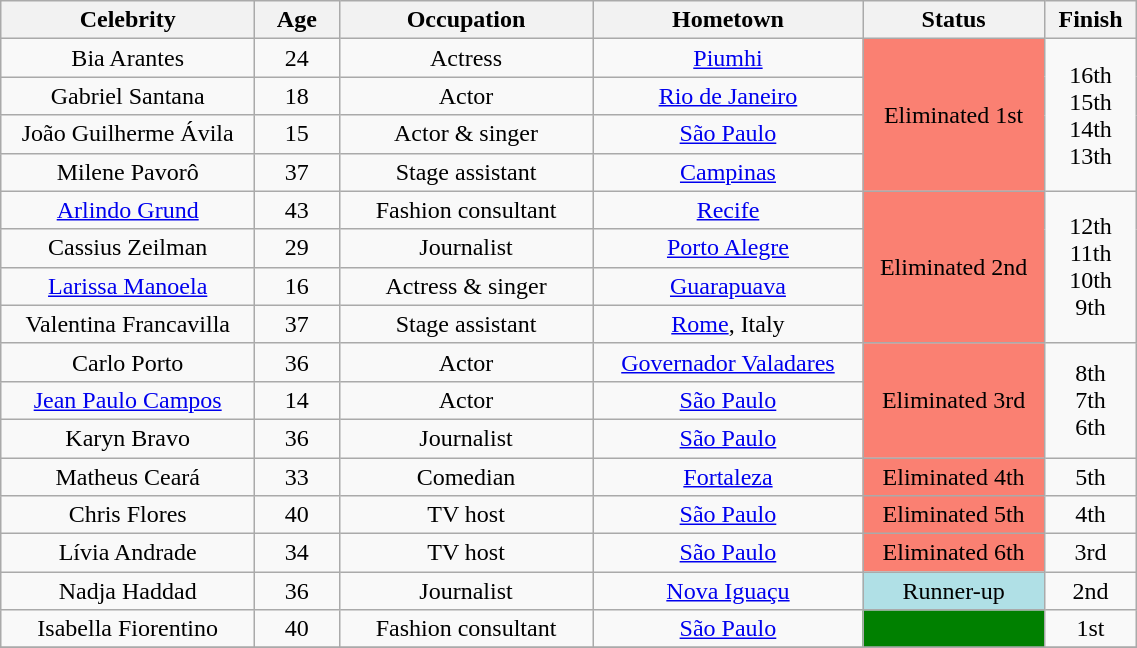<table class="wikitable" style="text-align:center; width:60%;">
<tr>
<th width=150>Celebrity</th>
<th width=045>Age</th>
<th width=150>Occupation</th>
<th width=160>Hometown</th>
<th width=105>Status</th>
<th width=050>Finish</th>
</tr>
<tr>
<td>Bia Arantes</td>
<td>24</td>
<td>Actress</td>
<td><a href='#'>Piumhi</a></td>
<td rowspan=4 bgcolor=FA8072>Eliminated 1st</td>
<td rowspan=4>16th<br>15th<br>14th<br>13th</td>
</tr>
<tr>
<td>Gabriel Santana</td>
<td>18</td>
<td>Actor</td>
<td><a href='#'>Rio de Janeiro</a></td>
</tr>
<tr>
<td>João Guilherme Ávila</td>
<td>15</td>
<td>Actor & singer</td>
<td><a href='#'>São Paulo</a></td>
</tr>
<tr>
<td>Milene Pavorô</td>
<td>37</td>
<td>Stage assistant</td>
<td><a href='#'>Campinas</a></td>
</tr>
<tr>
<td><a href='#'>Arlindo Grund</a></td>
<td>43</td>
<td>Fashion consultant</td>
<td><a href='#'>Recife</a></td>
<td rowspan=4 bgcolor=FA8072>Eliminated 2nd</td>
<td rowspan=4>12th<br>11th<br>10th<br>9th</td>
</tr>
<tr>
<td>Cassius Zeilman</td>
<td>29</td>
<td>Journalist</td>
<td><a href='#'>Porto Alegre</a></td>
</tr>
<tr>
<td><a href='#'>Larissa Manoela</a></td>
<td>16</td>
<td>Actress & singer</td>
<td><a href='#'>Guarapuava</a></td>
</tr>
<tr>
<td>Valentina Francavilla</td>
<td>37</td>
<td>Stage assistant</td>
<td><a href='#'>Rome</a>, Italy</td>
</tr>
<tr>
<td>Carlo Porto</td>
<td>36</td>
<td>Actor</td>
<td><a href='#'>Governador Valadares</a></td>
<td rowspan=3 bgcolor=FA8072>Eliminated 3rd</td>
<td rowspan=3>8th<br>7th<br>6th</td>
</tr>
<tr>
<td><a href='#'>Jean Paulo Campos</a></td>
<td>14</td>
<td>Actor</td>
<td><a href='#'>São Paulo</a></td>
</tr>
<tr>
<td>Karyn Bravo</td>
<td>36</td>
<td>Journalist</td>
<td><a href='#'>São Paulo</a></td>
</tr>
<tr>
<td>Matheus Ceará</td>
<td>33</td>
<td>Comedian</td>
<td><a href='#'>Fortaleza</a></td>
<td bgcolor=FA8072>Eliminated 4th</td>
<td>5th</td>
</tr>
<tr>
<td>Chris Flores</td>
<td>40</td>
<td>TV host</td>
<td><a href='#'>São Paulo</a></td>
<td bgcolor=FA8072>Eliminated 5th</td>
<td>4th</td>
</tr>
<tr>
<td>Lívia Andrade</td>
<td>34</td>
<td>TV host</td>
<td><a href='#'>São Paulo</a></td>
<td bgcolor=FA8072>Eliminated 6th</td>
<td>3rd</td>
</tr>
<tr>
<td>Nadja Haddad</td>
<td>36</td>
<td>Journalist</td>
<td><a href='#'>Nova Iguaçu</a></td>
<td bgcolor=B0E0E6>Runner-up</td>
<td>2nd</td>
</tr>
<tr>
<td>Isabella Fiorentino</td>
<td>40</td>
<td>Fashion consultant</td>
<td><a href='#'>São Paulo</a></td>
<td bgcolor=008000></td>
<td>1st</td>
</tr>
<tr>
</tr>
</table>
